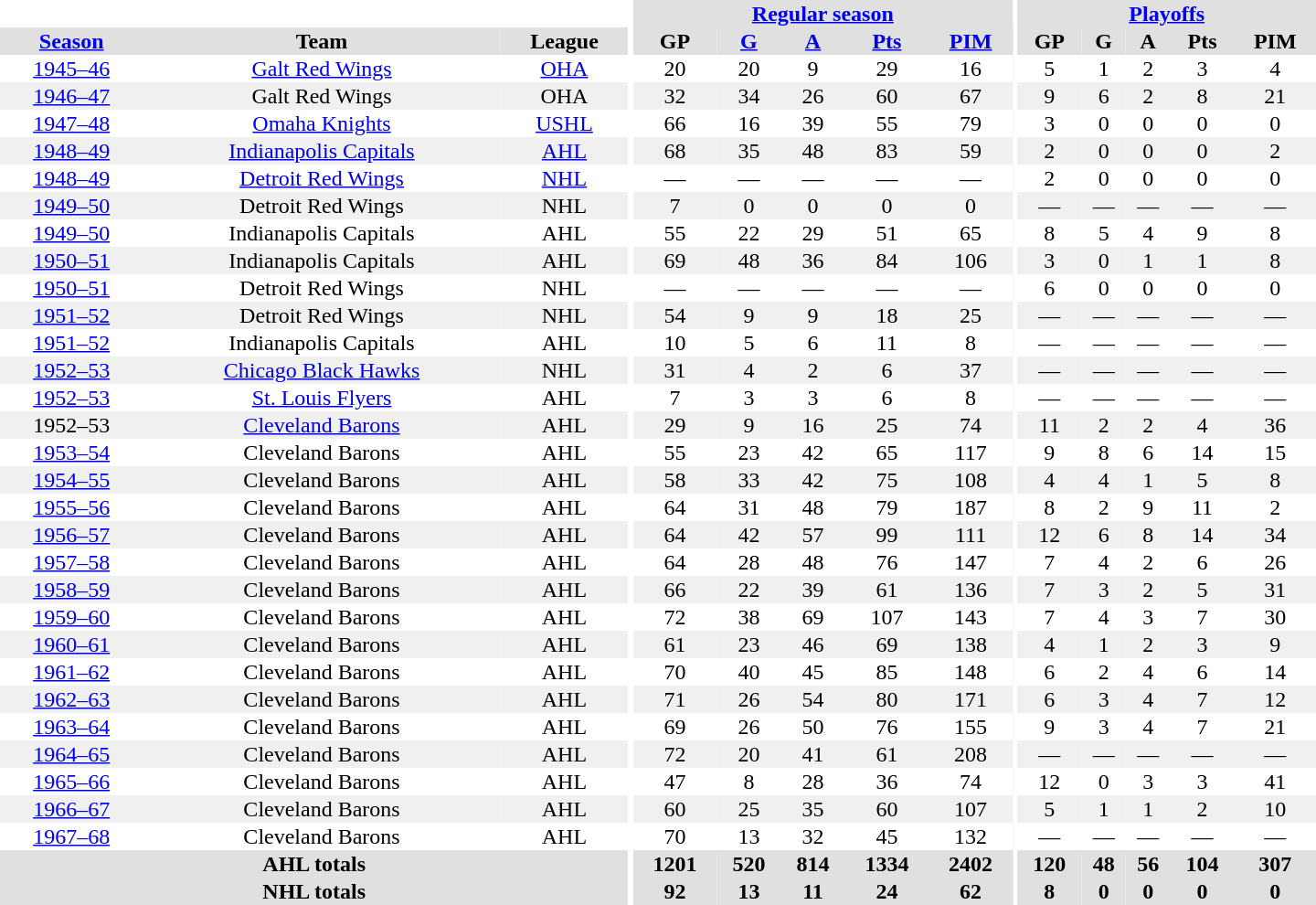<table border="0" cellpadding="1" cellspacing="0" style="text-align:center; width:60em">
<tr bgcolor="#e0e0e0">
<th colspan="3" bgcolor="#ffffff"></th>
<th rowspan="100" bgcolor="#ffffff"></th>
<th colspan="5"><a href='#'>Regular season</a></th>
<th rowspan="100" bgcolor="#ffffff"></th>
<th colspan="5"><a href='#'>Playoffs</a></th>
</tr>
<tr bgcolor="#e0e0e0">
<th><a href='#'>Season</a></th>
<th>Team</th>
<th>League</th>
<th>GP</th>
<th><a href='#'>G</a></th>
<th><a href='#'>A</a></th>
<th><a href='#'>Pts</a></th>
<th><a href='#'>PIM</a></th>
<th>GP</th>
<th>G</th>
<th>A</th>
<th>Pts</th>
<th>PIM</th>
</tr>
<tr>
<td><a href='#'>1945–46</a></td>
<td><a href='#'>Galt Red Wings</a></td>
<td><a href='#'>OHA</a></td>
<td>20</td>
<td>20</td>
<td>9</td>
<td>29</td>
<td>16</td>
<td>5</td>
<td>1</td>
<td>2</td>
<td>3</td>
<td>4</td>
</tr>
<tr bgcolor="#f0f0f0">
<td><a href='#'>1946–47</a></td>
<td>Galt Red Wings</td>
<td>OHA</td>
<td>32</td>
<td>34</td>
<td>26</td>
<td>60</td>
<td>67</td>
<td>9</td>
<td>6</td>
<td>2</td>
<td>8</td>
<td>21</td>
</tr>
<tr>
<td><a href='#'>1947–48</a></td>
<td><a href='#'>Omaha Knights</a></td>
<td><a href='#'>USHL</a></td>
<td>66</td>
<td>16</td>
<td>39</td>
<td>55</td>
<td>79</td>
<td>3</td>
<td>0</td>
<td>0</td>
<td>0</td>
<td>0</td>
</tr>
<tr bgcolor="#f0f0f0">
<td><a href='#'>1948–49</a></td>
<td><a href='#'>Indianapolis Capitals</a></td>
<td><a href='#'>AHL</a></td>
<td>68</td>
<td>35</td>
<td>48</td>
<td>83</td>
<td>59</td>
<td>2</td>
<td>0</td>
<td>0</td>
<td>0</td>
<td>2</td>
</tr>
<tr>
<td><a href='#'>1948–49</a></td>
<td><a href='#'>Detroit Red Wings</a></td>
<td><a href='#'>NHL</a></td>
<td>—</td>
<td>—</td>
<td>—</td>
<td>—</td>
<td>—</td>
<td>2</td>
<td>0</td>
<td>0</td>
<td>0</td>
<td>0</td>
</tr>
<tr bgcolor="#f0f0f0">
<td><a href='#'>1949–50</a></td>
<td>Detroit Red Wings</td>
<td>NHL</td>
<td>7</td>
<td>0</td>
<td>0</td>
<td>0</td>
<td>0</td>
<td>—</td>
<td>—</td>
<td>—</td>
<td>—</td>
<td>—</td>
</tr>
<tr>
<td><a href='#'>1949–50</a></td>
<td>Indianapolis Capitals</td>
<td>AHL</td>
<td>55</td>
<td>22</td>
<td>29</td>
<td>51</td>
<td>65</td>
<td>8</td>
<td>5</td>
<td>4</td>
<td>9</td>
<td>8</td>
</tr>
<tr bgcolor="#f0f0f0">
<td><a href='#'>1950–51</a></td>
<td>Indianapolis Capitals</td>
<td>AHL</td>
<td>69</td>
<td>48</td>
<td>36</td>
<td>84</td>
<td>106</td>
<td>3</td>
<td>0</td>
<td>1</td>
<td>1</td>
<td>8</td>
</tr>
<tr>
<td><a href='#'>1950–51</a></td>
<td>Detroit Red Wings</td>
<td>NHL</td>
<td>—</td>
<td>—</td>
<td>—</td>
<td>—</td>
<td>—</td>
<td>6</td>
<td>0</td>
<td>0</td>
<td>0</td>
<td>0</td>
</tr>
<tr bgcolor="#f0f0f0">
<td><a href='#'>1951–52</a></td>
<td>Detroit Red Wings</td>
<td>NHL</td>
<td>54</td>
<td>9</td>
<td>9</td>
<td>18</td>
<td>25</td>
<td>—</td>
<td>—</td>
<td>—</td>
<td>—</td>
<td>—</td>
</tr>
<tr>
<td><a href='#'>1951–52</a></td>
<td>Indianapolis Capitals</td>
<td>AHL</td>
<td>10</td>
<td>5</td>
<td>6</td>
<td>11</td>
<td>8</td>
<td>—</td>
<td>—</td>
<td>—</td>
<td>—</td>
<td>—</td>
</tr>
<tr bgcolor="#f0f0f0">
<td><a href='#'>1952–53</a></td>
<td><a href='#'>Chicago Black Hawks</a></td>
<td>NHL</td>
<td>31</td>
<td>4</td>
<td>2</td>
<td>6</td>
<td>37</td>
<td>—</td>
<td>—</td>
<td>—</td>
<td>—</td>
<td>—</td>
</tr>
<tr>
<td><a href='#'>1952–53</a></td>
<td><a href='#'>St. Louis Flyers</a></td>
<td>AHL</td>
<td>7</td>
<td>3</td>
<td>3</td>
<td>6</td>
<td>8</td>
<td>—</td>
<td>—</td>
<td>—</td>
<td>—</td>
<td>—</td>
</tr>
<tr bgcolor="#f0f0f0">
<td>1952–53</td>
<td><a href='#'>Cleveland Barons</a></td>
<td>AHL</td>
<td>29</td>
<td>9</td>
<td>16</td>
<td>25</td>
<td>74</td>
<td>11</td>
<td>2</td>
<td>2</td>
<td>4</td>
<td>36</td>
</tr>
<tr>
<td><a href='#'>1953–54</a></td>
<td>Cleveland Barons</td>
<td>AHL</td>
<td>55</td>
<td>23</td>
<td>42</td>
<td>65</td>
<td>117</td>
<td>9</td>
<td>8</td>
<td>6</td>
<td>14</td>
<td>15</td>
</tr>
<tr bgcolor="#f0f0f0">
<td><a href='#'>1954–55</a></td>
<td>Cleveland Barons</td>
<td>AHL</td>
<td>58</td>
<td>33</td>
<td>42</td>
<td>75</td>
<td>108</td>
<td>4</td>
<td>4</td>
<td>1</td>
<td>5</td>
<td>8</td>
</tr>
<tr>
<td><a href='#'>1955–56</a></td>
<td>Cleveland Barons</td>
<td>AHL</td>
<td>64</td>
<td>31</td>
<td>48</td>
<td>79</td>
<td>187</td>
<td>8</td>
<td>2</td>
<td>9</td>
<td>11</td>
<td>2</td>
</tr>
<tr bgcolor="#f0f0f0">
<td><a href='#'>1956–57</a></td>
<td>Cleveland Barons</td>
<td>AHL</td>
<td>64</td>
<td>42</td>
<td>57</td>
<td>99</td>
<td>111</td>
<td>12</td>
<td>6</td>
<td>8</td>
<td>14</td>
<td>34</td>
</tr>
<tr>
<td><a href='#'>1957–58</a></td>
<td>Cleveland Barons</td>
<td>AHL</td>
<td>64</td>
<td>28</td>
<td>48</td>
<td>76</td>
<td>147</td>
<td>7</td>
<td>4</td>
<td>2</td>
<td>6</td>
<td>26</td>
</tr>
<tr bgcolor="#f0f0f0">
<td><a href='#'>1958–59</a></td>
<td>Cleveland Barons</td>
<td>AHL</td>
<td>66</td>
<td>22</td>
<td>39</td>
<td>61</td>
<td>136</td>
<td>7</td>
<td>3</td>
<td>2</td>
<td>5</td>
<td>31</td>
</tr>
<tr>
<td><a href='#'>1959–60</a></td>
<td>Cleveland Barons</td>
<td>AHL</td>
<td>72</td>
<td>38</td>
<td>69</td>
<td>107</td>
<td>143</td>
<td>7</td>
<td>4</td>
<td>3</td>
<td>7</td>
<td>30</td>
</tr>
<tr bgcolor="#f0f0f0">
<td><a href='#'>1960–61</a></td>
<td>Cleveland Barons</td>
<td>AHL</td>
<td>61</td>
<td>23</td>
<td>46</td>
<td>69</td>
<td>138</td>
<td>4</td>
<td>1</td>
<td>2</td>
<td>3</td>
<td>9</td>
</tr>
<tr>
<td><a href='#'>1961–62</a></td>
<td>Cleveland Barons</td>
<td>AHL</td>
<td>70</td>
<td>40</td>
<td>45</td>
<td>85</td>
<td>148</td>
<td>6</td>
<td>2</td>
<td>4</td>
<td>6</td>
<td>14</td>
</tr>
<tr bgcolor="#f0f0f0">
<td><a href='#'>1962–63</a></td>
<td>Cleveland Barons</td>
<td>AHL</td>
<td>71</td>
<td>26</td>
<td>54</td>
<td>80</td>
<td>171</td>
<td>6</td>
<td>3</td>
<td>4</td>
<td>7</td>
<td>12</td>
</tr>
<tr>
<td><a href='#'>1963–64</a></td>
<td>Cleveland Barons</td>
<td>AHL</td>
<td>69</td>
<td>26</td>
<td>50</td>
<td>76</td>
<td>155</td>
<td>9</td>
<td>3</td>
<td>4</td>
<td>7</td>
<td>21</td>
</tr>
<tr bgcolor="#f0f0f0">
<td><a href='#'>1964–65</a></td>
<td>Cleveland Barons</td>
<td>AHL</td>
<td>72</td>
<td>20</td>
<td>41</td>
<td>61</td>
<td>208</td>
<td>—</td>
<td>—</td>
<td>—</td>
<td>—</td>
<td>—</td>
</tr>
<tr>
<td><a href='#'>1965–66</a></td>
<td>Cleveland Barons</td>
<td>AHL</td>
<td>47</td>
<td>8</td>
<td>28</td>
<td>36</td>
<td>74</td>
<td>12</td>
<td>0</td>
<td>3</td>
<td>3</td>
<td>41</td>
</tr>
<tr bgcolor="#f0f0f0">
<td><a href='#'>1966–67</a></td>
<td>Cleveland Barons</td>
<td>AHL</td>
<td>60</td>
<td>25</td>
<td>35</td>
<td>60</td>
<td>107</td>
<td>5</td>
<td>1</td>
<td>1</td>
<td>2</td>
<td>10</td>
</tr>
<tr>
<td><a href='#'>1967–68</a></td>
<td>Cleveland Barons</td>
<td>AHL</td>
<td>70</td>
<td>13</td>
<td>32</td>
<td>45</td>
<td>132</td>
<td>—</td>
<td>—</td>
<td>—</td>
<td>—</td>
<td>—</td>
</tr>
<tr bgcolor="#e0e0e0">
<th colspan="3">AHL totals</th>
<th>1201</th>
<th>520</th>
<th>814</th>
<th>1334</th>
<th>2402</th>
<th>120</th>
<th>48</th>
<th>56</th>
<th>104</th>
<th>307</th>
</tr>
<tr bgcolor="#e0e0e0">
<th colspan="3">NHL totals</th>
<th>92</th>
<th>13</th>
<th>11</th>
<th>24</th>
<th>62</th>
<th>8</th>
<th>0</th>
<th>0</th>
<th>0</th>
<th>0</th>
</tr>
</table>
